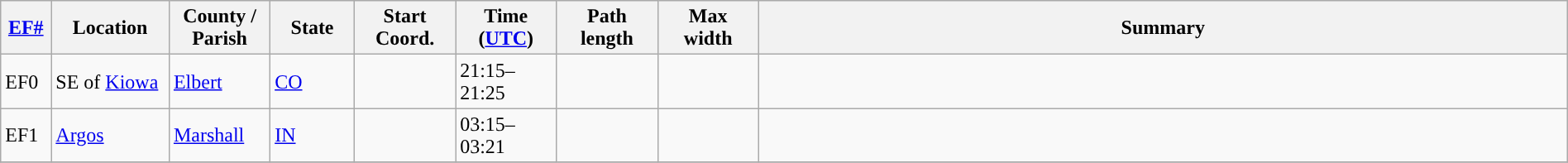<table class="wikitable sortable" style="width:100%;">
<tr>
<th scope="col"  style="width:3%; text-align:center;"><a href='#'>EF#</a></th>
<th scope="col"  style="width:7%; text-align:center;" class="unsortable">Location</th>
<th scope="col"  style="width:6%; text-align:center;" class="unsortable">County / Parish</th>
<th scope="col"  style="width:5%; text-align:center;">State</th>
<th scope="col"  style="width:6%; text-align:center;">Start Coord.</th>
<th scope="col"  style="width:6%; text-align:center;">Time (<a href='#'>UTC</a>)</th>
<th scope="col"  style="width:6%; text-align:center;">Path length</th>
<th scope="col"  style="width:6%; text-align:center;">Max width</th>
<th scope="col" class="unsortable" style="width:48%; text-align:center;">Summary</th>
</tr>
<tr>
<td>EF0</td>
<td>SE of <a href='#'>Kiowa</a></td>
<td><a href='#'>Elbert</a></td>
<td><a href='#'>CO</a></td>
<td></td>
<td>21:15–21:25</td>
<td></td>
<td></td>
<td></td>
</tr>
<tr>
<td>EF1</td>
<td><a href='#'>Argos</a></td>
<td><a href='#'>Marshall</a></td>
<td><a href='#'>IN</a></td>
<td></td>
<td>03:15–03:21</td>
<td></td>
<td></td>
<td></td>
</tr>
<tr>
</tr>
</table>
